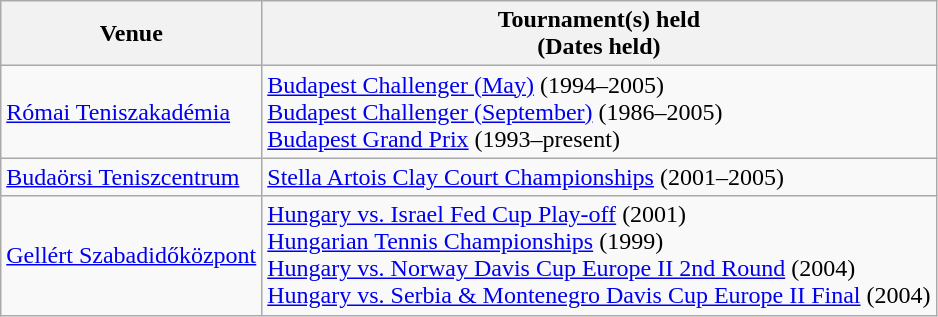<table class=wikitable>
<tr>
<th>Venue</th>
<th>Tournament(s) held<br>(Dates held)</th>
</tr>
<tr>
<td><a href='#'>Római Teniszakadémia</a></td>
<td><a href='#'>Budapest Challenger (May)</a> (1994–2005)<br><a href='#'>Budapest Challenger (September)</a> (1986–2005)<br><a href='#'>Budapest Grand Prix</a> (1993–present)</td>
</tr>
<tr>
<td><a href='#'>Budaörsi Teniszcentrum</a></td>
<td><a href='#'>Stella Artois Clay Court Championships</a> (2001–2005)</td>
</tr>
<tr>
<td><a href='#'>Gellért Szabadidőközpont</a></td>
<td><a href='#'>Hungary vs. Israel Fed Cup Play-off</a> (2001)<br><a href='#'>Hungarian Tennis Championships</a> (1999)<br><a href='#'>Hungary vs. Norway Davis Cup Europe II 2nd Round</a> (2004)<br><a href='#'>Hungary vs. Serbia & Montenegro Davis Cup Europe II Final</a> (2004)</td>
</tr>
</table>
